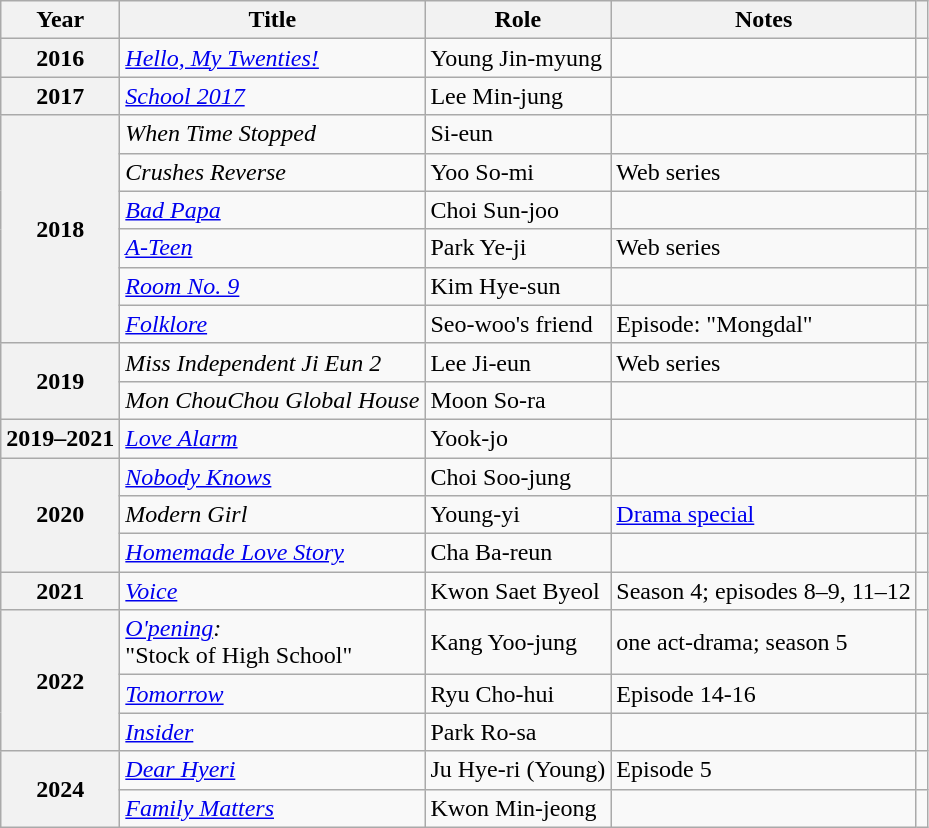<table class="wikitable plainrowheaders sortable">
<tr>
<th scope="col">Year</th>
<th scope="col">Title</th>
<th scope="col">Role</th>
<th scope="col">Notes</th>
<th scope="col" class="unsortable"></th>
</tr>
<tr>
<th scope="row">2016</th>
<td><em><a href='#'>Hello, My Twenties!</a></em></td>
<td>Young Jin-myung</td>
<td></td>
<td style="text-align:center"></td>
</tr>
<tr>
<th scope="row">2017</th>
<td><em><a href='#'>School 2017</a></em></td>
<td>Lee Min-jung</td>
<td></td>
<td style="text-align:center"></td>
</tr>
<tr>
<th scope="row" rowspan="6">2018</th>
<td><em>When Time Stopped</em></td>
<td>Si-eun</td>
<td></td>
<td style="text-align:center"></td>
</tr>
<tr>
<td><em>Crushes Reverse</em></td>
<td>Yoo So-mi</td>
<td>Web series</td>
<td style="text-align:center"></td>
</tr>
<tr>
<td><em><a href='#'>Bad Papa</a></em></td>
<td>Choi Sun-joo</td>
<td></td>
<td style="text-align:center"></td>
</tr>
<tr>
<td><em><a href='#'>A-Teen</a></em></td>
<td>Park Ye-ji</td>
<td>Web series</td>
<td style="text-align:center"></td>
</tr>
<tr>
<td><em><a href='#'>Room No. 9</a></em></td>
<td>Kim Hye-sun</td>
<td></td>
<td style="text-align:center"></td>
</tr>
<tr>
<td><em><a href='#'>Folklore</a></em></td>
<td>Seo-woo's friend</td>
<td>Episode: "Mongdal"</td>
<td style="text-align:center"></td>
</tr>
<tr>
<th scope="row" rowspan="2">2019</th>
<td><em>Miss Independent Ji Eun 2</em></td>
<td>Lee Ji-eun</td>
<td>Web series</td>
<td style="text-align:center"></td>
</tr>
<tr>
<td><em>Mon ChouChou Global House</em></td>
<td>Moon So-ra</td>
<td></td>
<td style="text-align:center"></td>
</tr>
<tr>
<th scope="row">2019–2021</th>
<td><em><a href='#'>Love Alarm</a></em></td>
<td>Yook-jo</td>
<td></td>
<td style="text-align:center"></td>
</tr>
<tr>
<th scope="row" rowspan="3">2020</th>
<td><em><a href='#'>Nobody Knows</a></em></td>
<td>Choi Soo-jung</td>
<td></td>
<td style="text-align:center"></td>
</tr>
<tr>
<td><em>Modern Girl</em></td>
<td>Young-yi</td>
<td><a href='#'>Drama special</a></td>
<td style="text-align:center"></td>
</tr>
<tr>
<td><em><a href='#'>Homemade Love Story</a></em></td>
<td>Cha Ba-reun</td>
<td></td>
<td style="text-align:center"></td>
</tr>
<tr>
<th scope="row">2021</th>
<td><em><a href='#'>Voice</a></em></td>
<td>Kwon Saet Byeol</td>
<td>Season 4; episodes 8–9, 11–12</td>
<td style="text-align:center"></td>
</tr>
<tr>
<th scope="row" rowspan="3">2022</th>
<td><em><a href='#'>O'pening</a>:</em><br>"Stock of High School"</td>
<td>Kang Yoo-jung</td>
<td>one act-drama; season 5</td>
<td style="text-align:center"></td>
</tr>
<tr>
<td><em><a href='#'>Tomorrow</a></em></td>
<td>Ryu Cho-hui</td>
<td>Episode 14-16</td>
<td style="text-align:center"></td>
</tr>
<tr>
<td><em><a href='#'>Insider</a></em></td>
<td>Park Ro-sa</td>
<td></td>
<td style="text-align:center"></td>
</tr>
<tr>
<th scope="row" rowspan="2">2024</th>
<td><em><a href='#'>Dear Hyeri</a></em></td>
<td>Ju Hye-ri (Young)</td>
<td>Episode 5</td>
<td style="text-align:center"></td>
</tr>
<tr>
<td><em><a href='#'>Family Matters</a></em></td>
<td>Kwon Min-jeong</td>
<td></td>
<td style="text-align:center"></td>
</tr>
</table>
